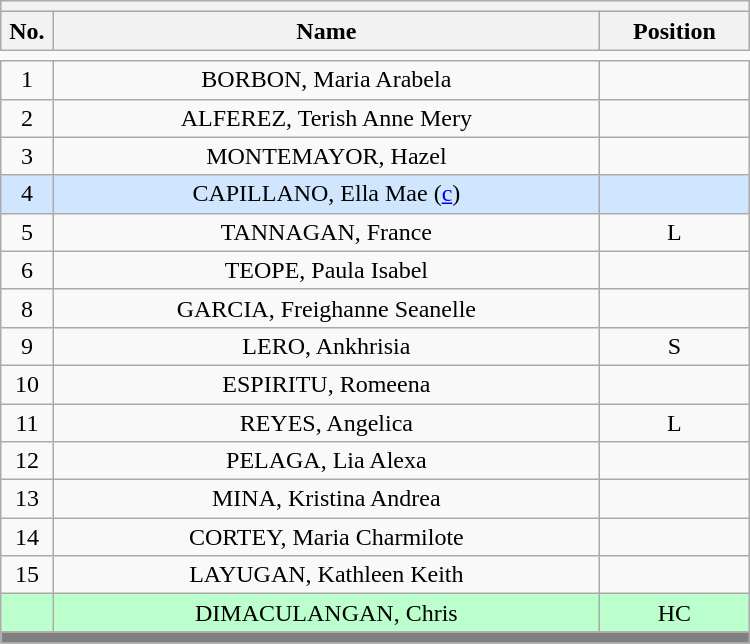<table class='wikitable mw-collapsible mw-collapsed' style="text-align: center; width: 500px; border: none">
<tr>
<th style='text-align: left;' colspan=3></th>
</tr>
<tr>
<th style='width: 7%;'>No.</th>
<th>Name</th>
<th style='width: 20%;'>Position</th>
</tr>
<tr>
<td style='border: none;'></td>
</tr>
<tr>
<td>1</td>
<td>BORBON, Maria Arabela</td>
<td></td>
</tr>
<tr>
<td>2</td>
<td>ALFEREZ, Terish Anne Mery</td>
<td></td>
</tr>
<tr>
<td>3</td>
<td>MONTEMAYOR, Hazel</td>
<td></td>
</tr>
<tr style="background:#D0E6FF">
<td>4</td>
<td>CAPILLANO, Ella Mae (<a href='#'>c</a>)</td>
<td></td>
</tr>
<tr>
<td>5</td>
<td>TANNAGAN, France</td>
<td>L</td>
</tr>
<tr>
<td>6</td>
<td>TEOPE, Paula Isabel</td>
<td></td>
</tr>
<tr>
<td>8</td>
<td>GARCIA, Freighanne Seanelle</td>
<td></td>
</tr>
<tr>
<td>9</td>
<td>LERO, Ankhrisia</td>
<td>S</td>
</tr>
<tr>
<td>10</td>
<td>ESPIRITU, Romeena</td>
<td></td>
</tr>
<tr>
<td>11</td>
<td>REYES, Angelica</td>
<td>L</td>
</tr>
<tr>
<td>12</td>
<td>PELAGA, Lia Alexa</td>
<td></td>
</tr>
<tr>
<td>13</td>
<td>MINA, Kristina Andrea</td>
<td></td>
</tr>
<tr>
<td>14</td>
<td>CORTEY, Maria Charmilote</td>
<td></td>
</tr>
<tr>
<td>15</td>
<td>LAYUGAN, Kathleen Keith</td>
<td></td>
</tr>
<tr style="background:#BBFFCC">
<td></td>
<td>DIMACULANGAN, Chris</td>
<td>HC</td>
</tr>
<tr>
<th style='background: grey;' colspan=3></th>
</tr>
</table>
